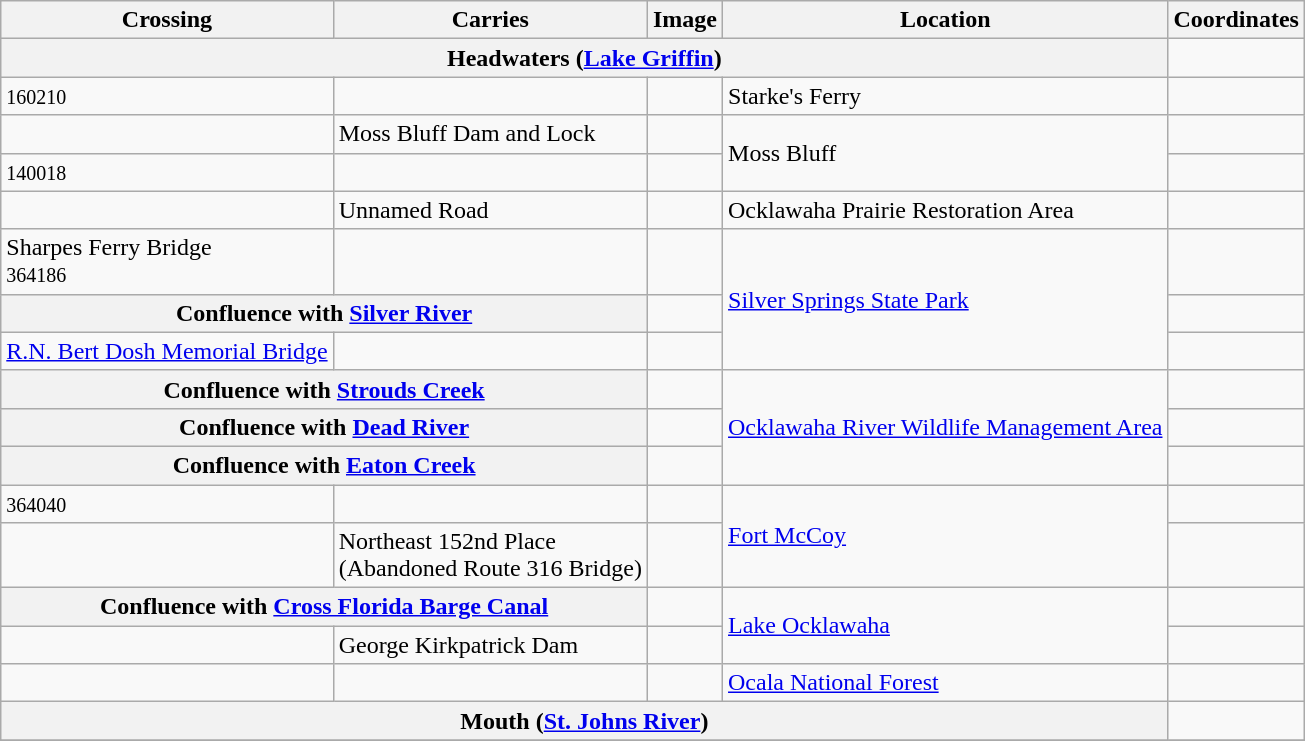<table class=wikitable>
<tr>
<th>Crossing</th>
<th>Carries</th>
<th>Image</th>
<th>Location</th>
<th>Coordinates</th>
</tr>
<tr>
<th colspan=4>Headwaters (<a href='#'>Lake Griffin</a>)</th>
<td></td>
</tr>
<tr>
<td><small>160210</small></td>
<td></td>
<td></td>
<td>Starke's Ferry</td>
<td></td>
</tr>
<tr>
<td></td>
<td>Moss Bluff Dam and Lock</td>
<td></td>
<td rowspan=2>Moss Bluff</td>
<td></td>
</tr>
<tr>
<td><small>140018</small></td>
<td></td>
<td></td>
<td></td>
</tr>
<tr>
<td></td>
<td>Unnamed Road</td>
<td></td>
<td>Ocklawaha Prairie Restoration Area</td>
<td></td>
</tr>
<tr>
<td>Sharpes Ferry Bridge<br><small>364186</small></td>
<td></td>
<td></td>
<td rowspan=3><a href='#'>Silver Springs State Park</a></td>
<td>   </td>
</tr>
<tr>
<th colspan=2>Confluence with <a href='#'>Silver River</a></th>
<td></td>
<td></td>
</tr>
<tr>
<td><a href='#'>R.N. Bert Dosh Memorial Bridge</a></td>
<td> </td>
<td></td>
<td></td>
</tr>
<tr>
<th colspan=2>Confluence with <a href='#'>Strouds Creek</a></th>
<td></td>
<td rowspan=3><a href='#'>Ocklawaha River Wildlife Management Area</a></td>
<td></td>
</tr>
<tr>
<th colspan=2>Confluence with <a href='#'>Dead River</a></th>
<td></td>
<td></td>
</tr>
<tr>
<th colspan=2>Confluence with <a href='#'>Eaton Creek</a></th>
<td></td>
<td></td>
</tr>
<tr>
<td><small>364040</small></td>
<td></td>
<td></td>
<td rowspan=2><a href='#'>Fort McCoy</a></td>
<td> </td>
</tr>
<tr>
<td></td>
<td>Northeast 152nd Place<br>(Abandoned Route 316 Bridge)</td>
<td></td>
<td></td>
</tr>
<tr>
<th colspan=2>Confluence with <a href='#'>Cross Florida Barge Canal</a></th>
<td></td>
<td rowspan=2><a href='#'>Lake Ocklawaha</a></td>
<td></td>
</tr>
<tr>
<td></td>
<td>George Kirkpatrick Dam</td>
<td></td>
<td></td>
</tr>
<tr>
<td></td>
<td></td>
<td></td>
<td><a href='#'>Ocala National Forest</a></td>
<td></td>
</tr>
<tr>
<th colspan=4>Mouth (<a href='#'>St. Johns River</a>)</th>
<td></td>
</tr>
<tr>
</tr>
</table>
